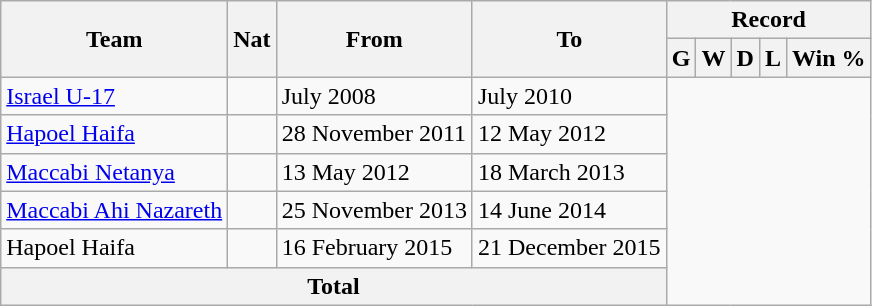<table class="wikitable" style="text-align: center">
<tr>
<th rowspan=2>Team</th>
<th rowspan=2>Nat</th>
<th rowspan=2>From</th>
<th rowspan=2>To</th>
<th colspan=5>Record</th>
</tr>
<tr>
<th>G</th>
<th>W</th>
<th>D</th>
<th>L</th>
<th>Win %</th>
</tr>
<tr>
<td align=left><a href='#'>Israel U-17</a></td>
<td></td>
<td align=left>July 2008</td>
<td align=left>July 2010<br></td>
</tr>
<tr>
<td align=left><a href='#'>Hapoel Haifa</a></td>
<td></td>
<td align=left>28 November 2011</td>
<td align=left>12 May 2012<br></td>
</tr>
<tr>
<td align=left><a href='#'>Maccabi Netanya</a></td>
<td></td>
<td align=left>13 May 2012</td>
<td align=left>18 March 2013<br></td>
</tr>
<tr>
<td align=left><a href='#'>Maccabi Ahi Nazareth</a></td>
<td></td>
<td align=left>25 November 2013</td>
<td align=left>14 June 2014<br></td>
</tr>
<tr>
<td align=left>Hapoel Haifa</td>
<td></td>
<td align=left>16 February 2015</td>
<td align=left>21 December 2015<br></td>
</tr>
<tr>
<th colspan=4>Total<br></th>
</tr>
</table>
